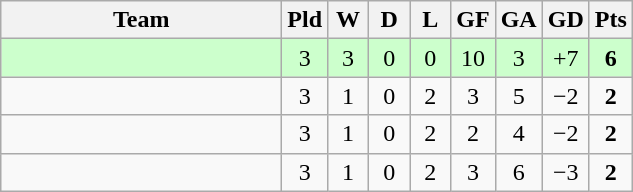<table class="wikitable" style="text-align:center;">
<tr>
<th width=180>Team</th>
<th width=20>Pld</th>
<th width=20>W</th>
<th width=20>D</th>
<th width=20>L</th>
<th width=20>GF</th>
<th width=20>GA</th>
<th width=20>GD</th>
<th width=20>Pts</th>
</tr>
<tr bgcolor="ccffcc">
<td align="left"></td>
<td>3</td>
<td>3</td>
<td>0</td>
<td>0</td>
<td>10</td>
<td>3</td>
<td>+7</td>
<td><strong>6</strong></td>
</tr>
<tr>
<td align="left"></td>
<td>3</td>
<td>1</td>
<td>0</td>
<td>2</td>
<td>3</td>
<td>5</td>
<td>−2</td>
<td><strong>2</strong></td>
</tr>
<tr>
<td align="left"></td>
<td>3</td>
<td>1</td>
<td>0</td>
<td>2</td>
<td>2</td>
<td>4</td>
<td>−2</td>
<td><strong>2</strong></td>
</tr>
<tr>
<td align="left"></td>
<td>3</td>
<td>1</td>
<td>0</td>
<td>2</td>
<td>3</td>
<td>6</td>
<td>−3</td>
<td><strong>2</strong></td>
</tr>
</table>
